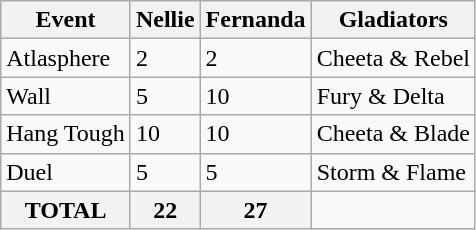<table class="wikitable">
<tr>
<th>Event</th>
<th>Nellie</th>
<th>Fernanda</th>
<th>Gladiators</th>
</tr>
<tr>
<td>Atlasphere</td>
<td>2</td>
<td>2</td>
<td>Cheeta & Rebel</td>
</tr>
<tr>
<td>Wall</td>
<td>5</td>
<td>10</td>
<td>Fury & Delta</td>
</tr>
<tr>
<td>Hang Tough</td>
<td>10</td>
<td>10</td>
<td>Cheeta & Blade</td>
</tr>
<tr>
<td>Duel</td>
<td>5</td>
<td>5</td>
<td>Storm & Flame</td>
</tr>
<tr>
<th>TOTAL</th>
<th>22</th>
<th>27</th>
</tr>
</table>
